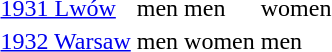<table>
<tr>
<td> <a href='#'>1931 Lwów</a></td>
<td> men</td>
<td> men</td>
<td> women</td>
</tr>
<tr>
<td> <a href='#'>1932 Warsaw</a></td>
<td> men</td>
<td> women</td>
<td> men</td>
</tr>
</table>
